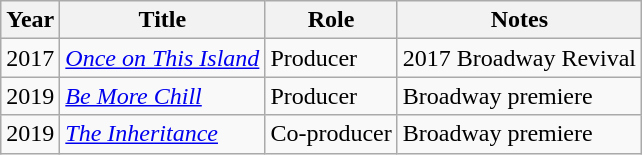<table class="wikitable sortable">
<tr>
<th>Year</th>
<th>Title</th>
<th>Role</th>
<th>Notes</th>
</tr>
<tr>
<td>2017</td>
<td><em><a href='#'>Once on This Island</a></em></td>
<td>Producer</td>
<td>2017 Broadway Revival</td>
</tr>
<tr>
<td>2019</td>
<td><a href='#'><em>Be More Chill</em></a></td>
<td>Producer</td>
<td>Broadway premiere</td>
</tr>
<tr>
<td>2019</td>
<td><em><a href='#'>The Inheritance</a></em></td>
<td>Co-producer</td>
<td>Broadway premiere</td>
</tr>
</table>
